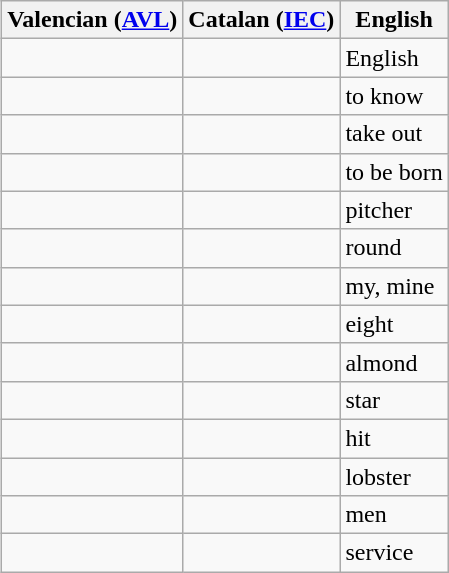<table class="wikitable" style="float:right; margin-left: 1em;">
<tr>
<th>Valencian (<a href='#'>AVL</a>)</th>
<th>Catalan (<a href='#'>IEC</a>)</th>
<th>English</th>
</tr>
<tr>
<td><strong></strong></td>
<td><strong></strong></td>
<td>English</td>
</tr>
<tr>
<td><strong></strong></td>
<td><strong></strong></td>
<td>to know</td>
</tr>
<tr>
<td><strong></strong></td>
<td><strong></strong></td>
<td>take out</td>
</tr>
<tr>
<td><strong></strong></td>
<td><strong></strong></td>
<td>to be born</td>
</tr>
<tr>
<td><strong></strong></td>
<td><strong></strong></td>
<td>pitcher</td>
</tr>
<tr>
<td><strong></strong></td>
<td><strong></strong></td>
<td>round</td>
</tr>
<tr>
<td><strong></strong></td>
<td><strong></strong></td>
<td>my, mine</td>
</tr>
<tr>
<td><strong></strong></td>
<td><strong></strong></td>
<td>eight</td>
</tr>
<tr>
<td><strong></strong></td>
<td><strong></strong></td>
<td>almond</td>
</tr>
<tr>
<td><strong></strong></td>
<td><strong></strong></td>
<td>star</td>
</tr>
<tr>
<td><strong></strong></td>
<td><strong></strong></td>
<td>hit</td>
</tr>
<tr>
<td><strong></strong></td>
<td><strong></strong></td>
<td>lobster</td>
</tr>
<tr>
<td><strong></strong></td>
<td><strong></strong></td>
<td>men</td>
</tr>
<tr>
<td><strong></strong></td>
<td><strong></strong></td>
<td>service</td>
</tr>
</table>
